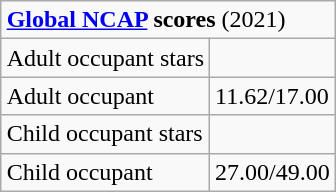<table class="wikitable" align="right">
<tr>
<td colspan="2"><strong><a href='#'>Global NCAP</a> scores</strong> (2021)</td>
</tr>
<tr>
<td>Adult occupant stars</td>
<td></td>
</tr>
<tr>
<td>Adult occupant</td>
<td>11.62/17.00</td>
</tr>
<tr>
<td>Child occupant stars</td>
<td></td>
</tr>
<tr>
<td>Child occupant</td>
<td>27.00/49.00</td>
</tr>
</table>
